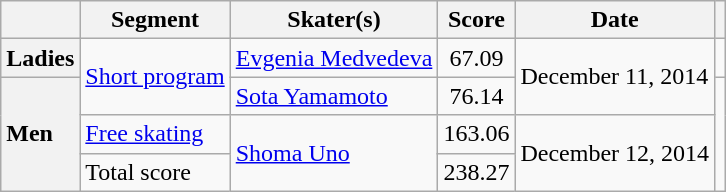<table class="wikitable unsortable style="text-align:left">
<tr>
<th scope="col"></th>
<th scope="col">Segment</th>
<th scope="col">Skater(s)</th>
<th scope="col">Score</th>
<th scope="col">Date</th>
<th scope="col"></th>
</tr>
<tr>
<th scope="row" style="text-align:left">Ladies</th>
<td rowspan="2"><a href='#'>Short program</a></td>
<td> <a href='#'>Evgenia Medvedeva</a></td>
<td align="center">67.09</td>
<td rowspan=2>December 11, 2014</td>
<td></td>
</tr>
<tr>
<th rowspan="3" scope="row" style="text-align:left">Men</th>
<td> <a href='#'>Sota Yamamoto</a></td>
<td align="center">76.14</td>
<td rowspan="3"></td>
</tr>
<tr>
<td><a href='#'>Free skating</a></td>
<td rowspan=2> <a href='#'>Shoma Uno</a></td>
<td align="center">163.06</td>
<td rowspan=2>December 12, 2014</td>
</tr>
<tr>
<td>Total score</td>
<td align="center">238.27</td>
</tr>
</table>
